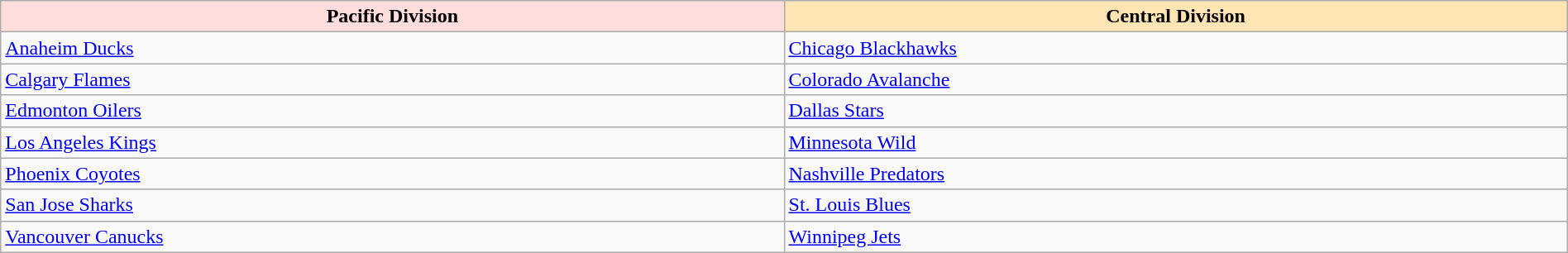<table class="wikitable" style="width:100%;">
<tr>
<th style="background:#fdd; width:50%;">Pacific Division</th>
<th style="background:#ffe5b4; width:50%;">Central Division</th>
</tr>
<tr>
<td><a href='#'>Anaheim Ducks</a></td>
<td><a href='#'>Chicago Blackhawks</a></td>
</tr>
<tr>
<td><a href='#'>Calgary Flames</a></td>
<td><a href='#'>Colorado Avalanche</a></td>
</tr>
<tr>
<td><a href='#'>Edmonton Oilers</a></td>
<td><a href='#'>Dallas Stars</a></td>
</tr>
<tr>
<td><a href='#'>Los Angeles Kings</a></td>
<td><a href='#'>Minnesota Wild</a></td>
</tr>
<tr>
<td><a href='#'>Phoenix Coyotes</a></td>
<td><a href='#'>Nashville Predators</a></td>
</tr>
<tr>
<td><a href='#'>San Jose Sharks</a></td>
<td><a href='#'>St. Louis Blues</a></td>
</tr>
<tr>
<td><a href='#'>Vancouver Canucks</a></td>
<td><a href='#'>Winnipeg Jets</a></td>
</tr>
</table>
